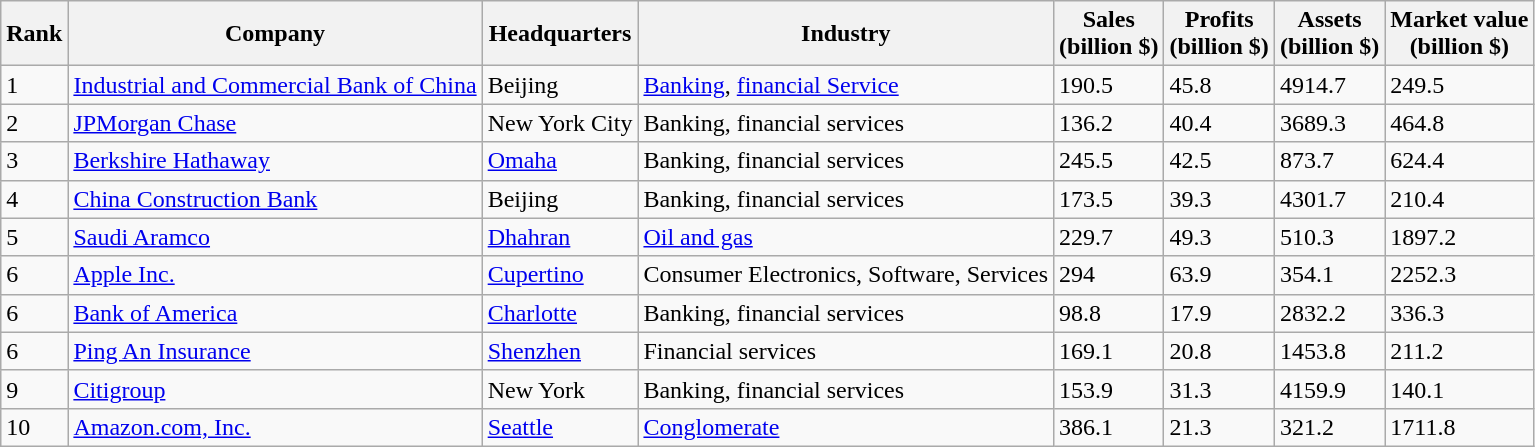<table class="wikitable sortable">
<tr>
<th>Rank</th>
<th>Company</th>
<th>Headquarters</th>
<th>Industry</th>
<th>Sales <br> (billion $)</th>
<th>Profits <br> (billion $)</th>
<th>Assets <br> (billion $)</th>
<th>Market value <br> (billion $)</th>
</tr>
<tr>
<td>1</td>
<td><a href='#'>Industrial and Commercial Bank of China</a></td>
<td>Beijing</td>
<td><a href='#'>Banking</a>, <a href='#'>financial Service</a></td>
<td>190.5</td>
<td>45.8</td>
<td>4914.7</td>
<td>249.5</td>
</tr>
<tr>
<td>2</td>
<td><a href='#'>JPMorgan Chase</a></td>
<td>New York City</td>
<td>Banking, financial services</td>
<td>136.2</td>
<td>40.4</td>
<td>3689.3</td>
<td>464.8</td>
</tr>
<tr>
<td>3</td>
<td><a href='#'>Berkshire Hathaway</a></td>
<td><a href='#'>Omaha</a></td>
<td>Banking, financial services</td>
<td>245.5</td>
<td>42.5</td>
<td>873.7</td>
<td>624.4</td>
</tr>
<tr>
<td>4</td>
<td><a href='#'>China Construction Bank</a></td>
<td>Beijing</td>
<td>Banking, financial services</td>
<td>173.5</td>
<td>39.3</td>
<td>4301.7</td>
<td>210.4</td>
</tr>
<tr>
<td>5</td>
<td><a href='#'>Saudi Aramco</a></td>
<td><a href='#'>Dhahran</a></td>
<td><a href='#'>Oil and gas</a></td>
<td>229.7</td>
<td>49.3</td>
<td>510.3</td>
<td>1897.2</td>
</tr>
<tr>
<td>6</td>
<td><a href='#'>Apple Inc.</a></td>
<td><a href='#'>Cupertino</a></td>
<td>Consumer Electronics, Software, Services</td>
<td>294</td>
<td>63.9</td>
<td>354.1</td>
<td>2252.3</td>
</tr>
<tr>
<td>6</td>
<td><a href='#'>Bank of America</a></td>
<td><a href='#'>Charlotte</a></td>
<td>Banking, financial services</td>
<td>98.8</td>
<td>17.9</td>
<td>2832.2</td>
<td>336.3</td>
</tr>
<tr>
<td>6</td>
<td><a href='#'>Ping An Insurance</a></td>
<td><a href='#'>Shenzhen</a></td>
<td>Financial services</td>
<td>169.1</td>
<td>20.8</td>
<td>1453.8</td>
<td>211.2</td>
</tr>
<tr>
<td>9</td>
<td><a href='#'>Citigroup</a></td>
<td>New York</td>
<td>Banking, financial services</td>
<td>153.9</td>
<td>31.3</td>
<td>4159.9</td>
<td>140.1</td>
</tr>
<tr>
<td>10</td>
<td><a href='#'>Amazon.com, Inc.</a></td>
<td><a href='#'>Seattle</a></td>
<td><a href='#'>Conglomerate</a></td>
<td>386.1</td>
<td>21.3</td>
<td>321.2</td>
<td>1711.8</td>
</tr>
</table>
